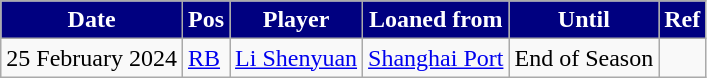<table class="wikitable plainrowheaders sortable">
<tr>
<th style="background:#000080; color:white;">Date</th>
<th style="background:#000080; color:white;">Pos</th>
<th style="background:#000080; color:white;">Player</th>
<th style="background:#000080; color:white;">Loaned from</th>
<th style="background:#000080; color:white;">Until</th>
<th style="background:#000080; color:white;">Ref</th>
</tr>
<tr>
<td>25 February 2024</td>
<td><a href='#'>RB</a></td>
<td> <a href='#'>Li Shenyuan</a></td>
<td> <a href='#'>Shanghai Port</a></td>
<td>End of Season</td>
<td></td>
</tr>
</table>
